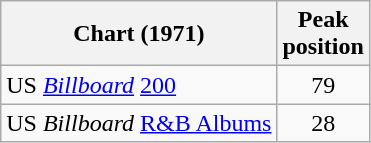<table class="wikitable sortable" border="1">
<tr>
<th scope="col">Chart (1971)</th>
<th scope="col">Peak<br>position</th>
</tr>
<tr>
<td>US <em><a href='#'>Billboard</a></em> <a href='#'>200</a></td>
<td style="text-align:center;">79</td>
</tr>
<tr>
<td>US <em>Billboard</em> <a href='#'>R&B Albums</a></td>
<td style="text-align:center;">28</td>
</tr>
</table>
